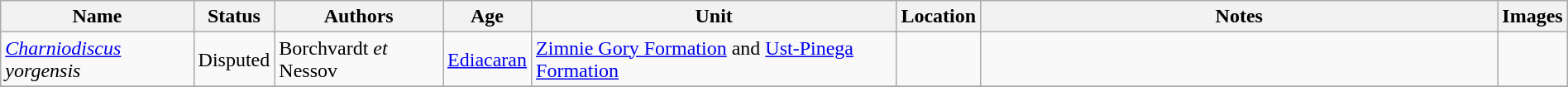<table class="wikitable sortable" align="center" width="100%">
<tr>
<th>Name</th>
<th>Status</th>
<th>Authors</th>
<th>Age</th>
<th>Unit</th>
<th>Location</th>
<th width="33%" class="unsortable">Notes</th>
<th class="unsortable">Images</th>
</tr>
<tr>
<td><em><a href='#'>Charniodiscus</a> yorgensis</em></td>
<td>Disputed</td>
<td>Borchvardt <em>et</em> Nessov</td>
<td><a href='#'>Ediacaran</a></td>
<td><a href='#'>Zimnie Gory Formation</a> and <a href='#'>Ust-Pinega Formation</a></td>
<td></td>
<td></td>
<td></td>
</tr>
<tr>
</tr>
</table>
